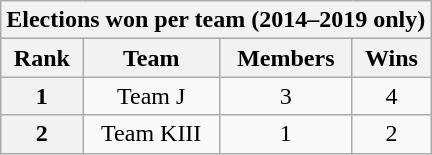<table class="wikitable sortable plainrowheaders" style=text-align:center>
<tr>
<th colspan=4>Elections won per team (2014–2019 only)</th>
</tr>
<tr>
<th scope=col>Rank</th>
<th scope=col>Team</th>
<th scope=col>Members</th>
<th scope=col>Wins</th>
</tr>
<tr>
<th scope=row style=text-align:center>1</th>
<td>Team J</td>
<td>3</td>
<td>4</td>
</tr>
<tr>
<th scope=row style=text-align:center>2</th>
<td>Team KIII</td>
<td>1</td>
<td>2</td>
</tr>
</table>
